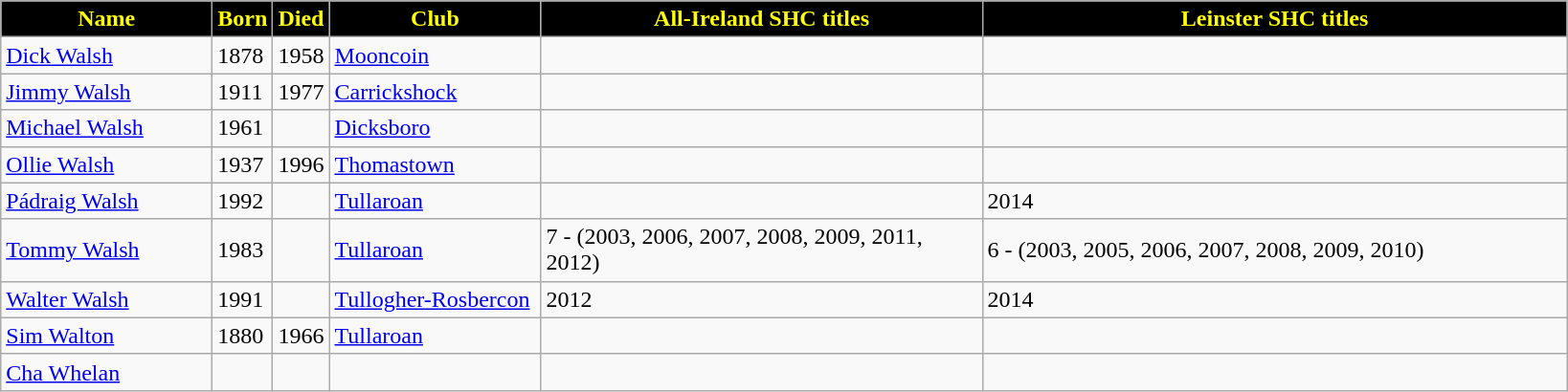<table align=top class="wikitable">
<tr>
<th style="background:black; color:yellow;" width=140>Name</th>
<th style="background:black; color:yellow;" width=25>Born</th>
<th style="background:black; color:yellow;" width=25>Died</th>
<th style="background:black; color:yellow;" width=140>Club</th>
<th style="background:black; color:yellow;" width=300>All-Ireland SHC titles</th>
<th style="background:black; color:yellow;" width=400>Leinster SHC titles</th>
</tr>
<tr>
<td><a href='#'>Dick Walsh</a></td>
<td>1878</td>
<td>1958</td>
<td><a href='#'>Mooncoin</a></td>
<td></td>
<td></td>
</tr>
<tr>
<td><a href='#'>Jimmy Walsh</a></td>
<td>1911</td>
<td>1977</td>
<td><a href='#'>Carrickshock</a></td>
<td></td>
<td></td>
</tr>
<tr>
<td><a href='#'>Michael Walsh</a></td>
<td>1961</td>
<td></td>
<td><a href='#'>Dicksboro</a></td>
<td></td>
<td></td>
</tr>
<tr>
<td><a href='#'>Ollie Walsh</a></td>
<td>1937</td>
<td>1996</td>
<td><a href='#'>Thomastown</a></td>
<td></td>
<td></td>
</tr>
<tr>
<td><a href='#'>Pádraig Walsh</a></td>
<td>1992</td>
<td></td>
<td><a href='#'>Tullaroan</a></td>
<td></td>
<td>2014</td>
</tr>
<tr>
<td><a href='#'>Tommy Walsh</a></td>
<td>1983</td>
<td></td>
<td><a href='#'>Tullaroan</a></td>
<td>7 - (2003, 2006, 2007, 2008, 2009, 2011, 2012)</td>
<td>6 - (2003, 2005, 2006, 2007, 2008, 2009, 2010)</td>
</tr>
<tr>
<td><a href='#'>Walter Walsh</a></td>
<td>1991</td>
<td></td>
<td><a href='#'>Tullogher-Rosbercon</a></td>
<td>2012</td>
<td>2014</td>
</tr>
<tr>
<td><a href='#'>Sim Walton</a></td>
<td>1880</td>
<td>1966</td>
<td><a href='#'>Tullaroan</a></td>
<td></td>
<td></td>
</tr>
<tr>
<td><a href='#'>Cha Whelan</a></td>
<td></td>
<td></td>
<td></td>
<td></td>
<td></td>
</tr>
</table>
